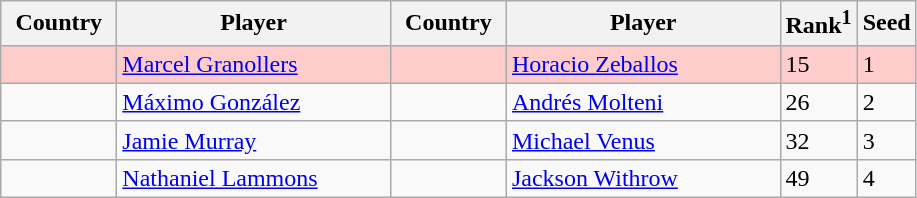<table class="sortable wikitable">
<tr>
<th width="70">Country</th>
<th width="175">Player</th>
<th width="70">Country</th>
<th width="175">Player</th>
<th>Rank<sup>1</sup></th>
<th>Seed</th>
</tr>
<tr bgcolor=#fcc>
<td></td>
<td><a href='#'>Marcel Granollers</a></td>
<td></td>
<td><a href='#'>Horacio Zeballos</a></td>
<td>15</td>
<td>1</td>
</tr>
<tr>
<td></td>
<td><a href='#'>Máximo González</a></td>
<td></td>
<td><a href='#'>Andrés Molteni</a></td>
<td>26</td>
<td>2</td>
</tr>
<tr>
<td></td>
<td><a href='#'>Jamie Murray</a></td>
<td></td>
<td><a href='#'>Michael Venus</a></td>
<td>32</td>
<td>3</td>
</tr>
<tr>
<td></td>
<td><a href='#'>Nathaniel Lammons</a></td>
<td></td>
<td><a href='#'>Jackson Withrow</a></td>
<td>49</td>
<td>4</td>
</tr>
</table>
